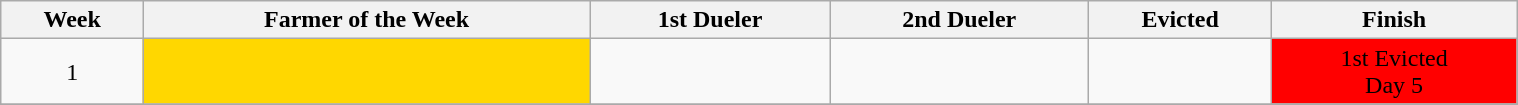<table class="wikitable" style="font-size:100%; text-align:center; width: 80%; margin-left: auto; margin-right: auto;">
<tr>
<th>Week</th>
<th>Farmer of the Week</th>
<th>1st Dueler</th>
<th>2nd Dueler</th>
<th>Evicted</th>
<th>Finish</th>
</tr>
<tr>
<td>1</td>
<td style="background:gold;"></td>
<td></td>
<td></td>
<td></td>
<td style="background:#ff0000">1st Evicted<br>Day 5</td>
</tr>
<tr>
</tr>
</table>
